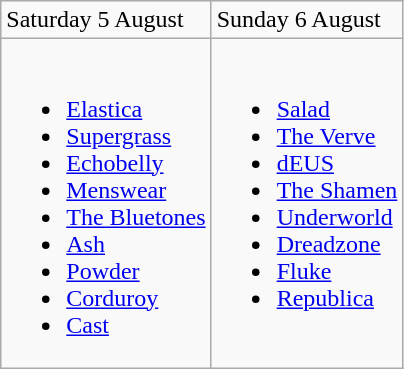<table class="wikitable">
<tr>
<td>Saturday 5 August</td>
<td>Sunday 6 August</td>
</tr>
<tr valign="top">
<td><br><ul><li><a href='#'>Elastica</a></li><li><a href='#'>Supergrass</a></li><li><a href='#'>Echobelly</a></li><li><a href='#'>Menswear</a></li><li><a href='#'>The Bluetones</a></li><li><a href='#'>Ash</a></li><li><a href='#'>Powder</a></li><li><a href='#'>Corduroy</a></li><li><a href='#'>Cast</a></li></ul></td>
<td><br><ul><li><a href='#'>Salad</a></li><li><a href='#'>The Verve</a></li><li><a href='#'>dEUS</a></li><li><a href='#'>The Shamen</a></li><li><a href='#'>Underworld</a></li><li><a href='#'>Dreadzone</a></li><li><a href='#'>Fluke</a></li><li><a href='#'>Republica</a></li></ul></td>
</tr>
</table>
